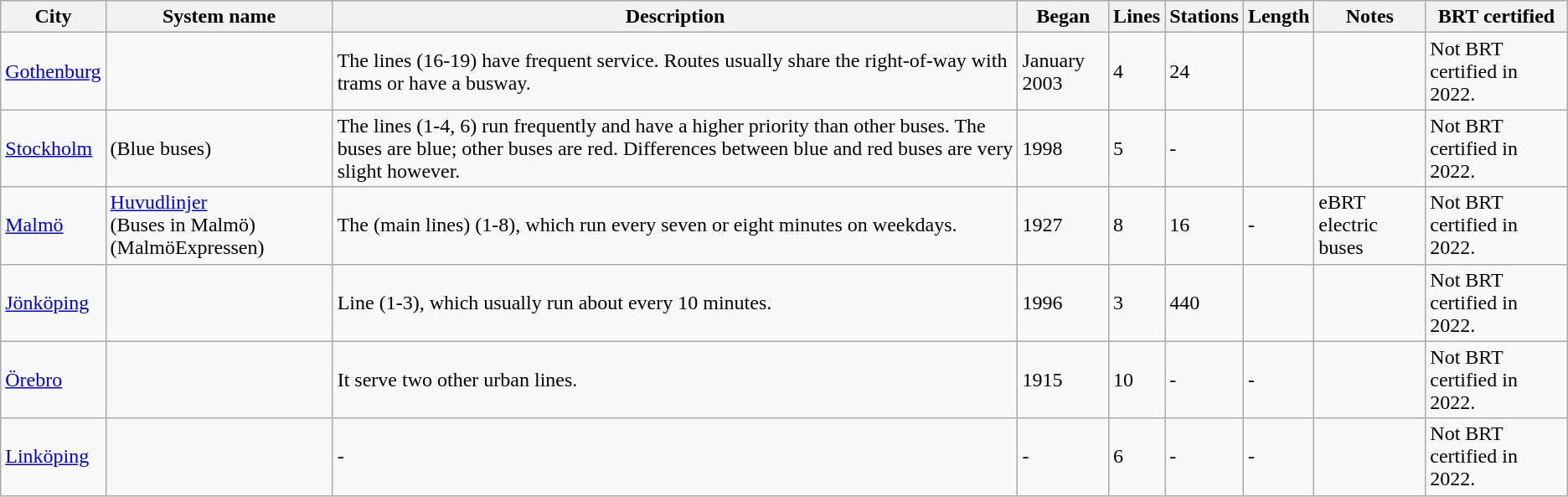<table class="wikitable">
<tr>
<th>City</th>
<th>System name</th>
<th>Description</th>
<th>Began</th>
<th>Lines</th>
<th>Stations</th>
<th>Length</th>
<th>Notes</th>
<th>BRT certified</th>
</tr>
<tr>
<td><a href='#'>Gothenburg</a></td>
<td></td>
<td>The lines (16-19) have frequent service. Routes usually share the right-of-way with trams or have a busway.</td>
<td>January 2003</td>
<td>4</td>
<td>24</td>
<td></td>
<td></td>
<td>Not BRT certified in 2022.</td>
</tr>
<tr>
<td><a href='#'>Stockholm</a></td>
<td> (Blue buses)</td>
<td>The lines (1-4, 6) run frequently and have a higher priority than other buses. The buses are blue; other buses are red. Differences between blue and red buses are very slight however.</td>
<td>1998</td>
<td>5</td>
<td>-</td>
<td></td>
<td></td>
<td>Not BRT certified in 2022.</td>
</tr>
<tr>
<td><a href='#'>Malmö</a></td>
<td><a href='#'>Huvudlinjer</a><br>(Buses in Malmö) (MalmöExpressen)</td>
<td>The (main lines) (1-8), which run every seven or eight minutes on weekdays.</td>
<td>1927</td>
<td>8</td>
<td>16</td>
<td>-</td>
<td>eBRT electric buses</td>
<td>Not BRT certified in 2022.</td>
</tr>
<tr>
<td><a href='#'>Jönköping</a></td>
<td></td>
<td>Line (1-3), which usually run about every 10 minutes.</td>
<td>1996</td>
<td>3</td>
<td>440</td>
<td></td>
<td></td>
<td>Not BRT certified in 2022.</td>
</tr>
<tr>
<td><a href='#'>Örebro</a></td>
<td></td>
<td>It serve two other urban lines.</td>
<td>1915</td>
<td>10</td>
<td>-</td>
<td>-</td>
<td></td>
<td>Not BRT certified in 2022.</td>
</tr>
<tr>
<td><a href='#'>Linköping</a></td>
<td></td>
<td>-</td>
<td>-</td>
<td>6</td>
<td>-</td>
<td>-</td>
<td></td>
<td>Not BRT certified in 2022.</td>
</tr>
</table>
